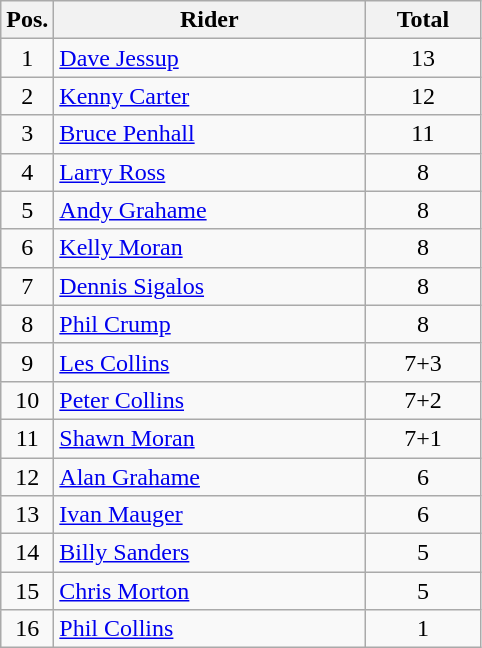<table class=wikitable>
<tr>
<th width=25px>Pos.</th>
<th width=200px>Rider</th>
<th width=70px>Total</th>
</tr>
<tr align=center >
<td>1</td>
<td align=left> <a href='#'>Dave Jessup</a></td>
<td>13</td>
</tr>
<tr align=center >
<td>2</td>
<td align=left> <a href='#'>Kenny Carter</a></td>
<td>12</td>
</tr>
<tr align=center >
<td>3</td>
<td align=left> <a href='#'>Bruce Penhall</a></td>
<td>11</td>
</tr>
<tr align=center >
<td>4</td>
<td align=left> <a href='#'>Larry Ross</a></td>
<td>8</td>
</tr>
<tr align=center >
<td>5</td>
<td align=left> <a href='#'>Andy Grahame</a></td>
<td>8</td>
</tr>
<tr align=center >
<td>6</td>
<td align=left> <a href='#'>Kelly Moran</a></td>
<td>8</td>
</tr>
<tr align=center >
<td>7</td>
<td align=left> <a href='#'>Dennis Sigalos</a></td>
<td>8</td>
</tr>
<tr align=center >
<td>8</td>
<td align=left> <a href='#'>Phil Crump</a></td>
<td>8</td>
</tr>
<tr align=center >
<td>9</td>
<td align=left> <a href='#'>Les Collins</a></td>
<td>7+3</td>
</tr>
<tr align=center >
<td>10</td>
<td align=left> <a href='#'>Peter Collins</a></td>
<td>7+2</td>
</tr>
<tr align=center >
<td>11</td>
<td align=left> <a href='#'>Shawn Moran</a></td>
<td>7+1</td>
</tr>
<tr align=center>
<td>12</td>
<td align=left> <a href='#'>Alan Grahame</a></td>
<td>6</td>
</tr>
<tr align=center>
<td>13</td>
<td align=left> <a href='#'>Ivan Mauger</a></td>
<td>6</td>
</tr>
<tr align=center>
<td>14</td>
<td align=left> <a href='#'>Billy Sanders</a></td>
<td>5</td>
</tr>
<tr align=center>
<td>15</td>
<td align=left> <a href='#'>Chris Morton</a></td>
<td>5</td>
</tr>
<tr align=center>
<td>16</td>
<td align=left> <a href='#'>Phil Collins</a></td>
<td>1</td>
</tr>
</table>
